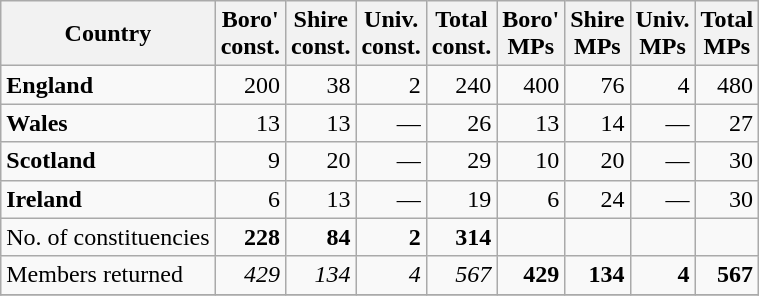<table class="wikitable" style="text-align:right;">
<tr>
<th>Country</th>
<th>Boro'<br>const.</th>
<th>Shire<br>const.</th>
<th>Univ.<br>const.</th>
<th>Total<br>const.</th>
<th>Boro'<br>MPs</th>
<th>Shire<br>MPs</th>
<th>Univ.<br>MPs</th>
<th>Total<br> MPs</th>
</tr>
<tr>
<td style="text-align:left"><strong>England</strong></td>
<td>200</td>
<td>38</td>
<td>2</td>
<td>240</td>
<td>400</td>
<td>76</td>
<td>4</td>
<td>480</td>
</tr>
<tr>
<td style="text-align:left"><strong>Wales</strong></td>
<td>13</td>
<td>13</td>
<td>—</td>
<td>26</td>
<td>13</td>
<td>14</td>
<td>—</td>
<td>27</td>
</tr>
<tr>
<td style="text-align:left"><strong>Scotland</strong></td>
<td>9</td>
<td>20</td>
<td>—</td>
<td>29</td>
<td>10</td>
<td>20</td>
<td>—</td>
<td>30</td>
</tr>
<tr>
<td style="text-align:left"><strong>Ireland</strong></td>
<td>6</td>
<td>13</td>
<td>—</td>
<td>19</td>
<td>6</td>
<td>24</td>
<td>—</td>
<td>30</td>
</tr>
<tr>
<td style="text-align:left">No. of constituencies</td>
<td><strong>228</strong></td>
<td><strong>84</strong></td>
<td><strong>2</strong></td>
<td><strong>314</strong></td>
<td> </td>
<td> </td>
<td> </td>
<td> </td>
</tr>
<tr>
<td style="text-align:left">Members returned</td>
<td><em>429</em></td>
<td><em>134</em></td>
<td><em>4</em></td>
<td><em>567</em></td>
<td><strong>429</strong></td>
<td><strong>134</strong></td>
<td><strong>4</strong></td>
<td><strong>567</strong></td>
</tr>
<tr>
</tr>
</table>
